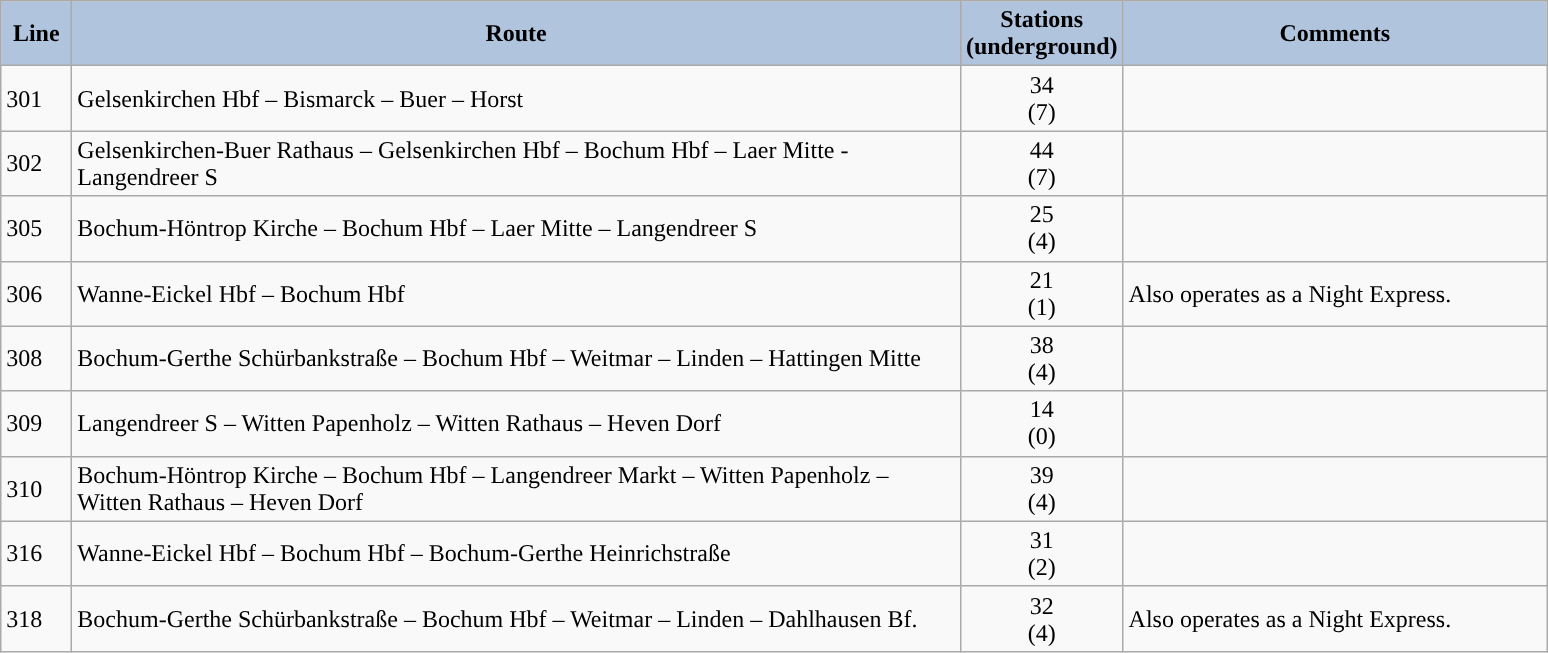<table class="wikitable">
<tr>
<th style="background: lightsteelblue;" width="40px">Line</th>
<th style="background: lightsteelblue;" width="585px">Route</th>
<th style="background: lightsteelblue;" width="100px">Stations <br>(underground)</th>
<th style="background: lightsteelblue;" width="275px">Comments</th>
</tr>
<tr>
<td style="background-color:#">301</td>
<td>Gelsenkirchen Hbf – Bismarck – Buer – Horst</td>
<td style="text-align:center;">34<br>(7)</td>
<td></td>
</tr>
<tr>
<td style="background-color:#">302</td>
<td>Gelsenkirchen-Buer Rathaus – Gelsenkirchen Hbf – Bochum Hbf – Laer Mitte - Langendreer S</td>
<td style="text-align:center;">44<br>(7)</td>
<td></td>
</tr>
<tr>
<td style="background-color:#">305</td>
<td>Bochum-Höntrop Kirche – Bochum Hbf – Laer Mitte – Langendreer S</td>
<td style="text-align:center;">25<br>(4)</td>
<td></td>
</tr>
<tr>
<td style="background-color:#">306</td>
<td>Wanne-Eickel Hbf – Bochum Hbf</td>
<td style="text-align:center;">21<br>(1)</td>
<td>Also operates as a Night Express.</td>
</tr>
<tr>
<td style="background-color:#">308</td>
<td>Bochum-Gerthe Schürbankstraße – Bochum Hbf – Weitmar – Linden – Hattingen Mitte</td>
<td style="text-align:center;">38<br>(4)</td>
<td></td>
</tr>
<tr>
<td style="background-color:#">309</td>
<td>Langendreer S – Witten Papenholz – Witten Rathaus – Heven Dorf</td>
<td style="text-align:center;">14<br>(0)</td>
<td></td>
</tr>
<tr>
<td style="background-color:#">310</td>
<td>Bochum-Höntrop Kirche – Bochum Hbf – Langendreer Markt – Witten Papenholz – Witten Rathaus – Heven Dorf</td>
<td style="text-align:center;">39<br>(4)</td>
<td></td>
</tr>
<tr>
<td style="background-color:#">316</td>
<td>Wanne-Eickel Hbf – Bochum Hbf – Bochum-Gerthe Heinrichstraße</td>
<td style="text-align:center;">31<br>(2)</td>
<td></td>
</tr>
<tr>
<td style="background-color:#">318</td>
<td>Bochum-Gerthe Schürbankstraße – Bochum Hbf – Weitmar – Linden – Dahlhausen Bf.</td>
<td style="text-align:center;">32<br>(4)</td>
<td>Also operates as a Night Express.</td>
</tr>
</table>
